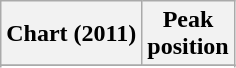<table class="wikitable sortable">
<tr>
<th align="left">Chart (2011)</th>
<th align="left">Peak<br>position</th>
</tr>
<tr>
</tr>
<tr>
</tr>
<tr>
</tr>
<tr>
</tr>
<tr>
</tr>
</table>
